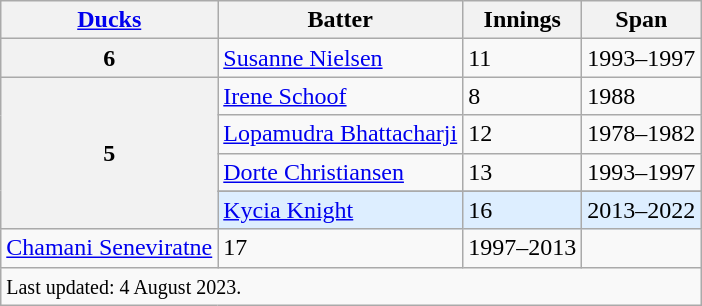<table class="wikitable">
<tr>
<th><a href='#'>Ducks</a></th>
<th>Batter</th>
<th>Innings</th>
<th>Span</th>
</tr>
<tr>
<th>6</th>
<td> <a href='#'>Susanne Nielsen</a></td>
<td>11</td>
<td>1993–1997</td>
</tr>
<tr>
<th rowspan=5>5</th>
<td> <a href='#'>Irene Schoof</a></td>
<td>8</td>
<td>1988</td>
</tr>
<tr>
<td> <a href='#'>Lopamudra Bhattacharji</a></td>
<td>12</td>
<td>1978–1982</td>
</tr>
<tr>
<td> <a href='#'>Dorte Christiansen</a></td>
<td>13</td>
<td>1993–1997</td>
</tr>
<tr>
</tr>
<tr style="background-color:#def;">
<td> <a href='#'>Kycia Knight</a></td>
<td>16</td>
<td>2013–2022</td>
</tr>
<tr>
<td> <a href='#'>Chamani Seneviratne</a></td>
<td>17</td>
<td>1997–2013</td>
</tr>
<tr>
<td colspan=4><small>Last updated: 4 August 2023.</small></td>
</tr>
</table>
